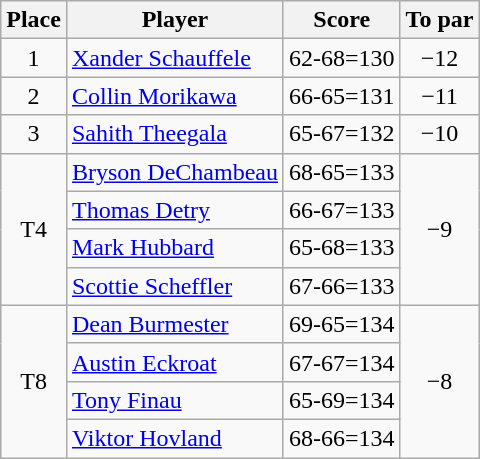<table class="wikitable">
<tr>
<th>Place</th>
<th>Player</th>
<th>Score</th>
<th>To par</th>
</tr>
<tr>
<td align=center>1</td>
<td> <a href='#'>Xander Schauffele</a></td>
<td>62-68=130</td>
<td align=center>−12</td>
</tr>
<tr>
<td align=center>2</td>
<td> <a href='#'>Collin Morikawa</a></td>
<td>66-65=131</td>
<td align=center>−11</td>
</tr>
<tr>
<td align=center>3</td>
<td> <a href='#'>Sahith Theegala</a></td>
<td>65-67=132</td>
<td align=center>−10</td>
</tr>
<tr>
<td rowspan=4 align=center>T4</td>
<td> <a href='#'>Bryson DeChambeau</a></td>
<td>68-65=133</td>
<td rowspan=4 align=center>−9</td>
</tr>
<tr>
<td> <a href='#'>Thomas Detry</a></td>
<td>66-67=133</td>
</tr>
<tr>
<td> <a href='#'>Mark Hubbard</a></td>
<td>65-68=133</td>
</tr>
<tr>
<td> <a href='#'>Scottie Scheffler</a></td>
<td>67-66=133</td>
</tr>
<tr>
<td rowspan=4 align=center>T8</td>
<td> <a href='#'>Dean Burmester</a></td>
<td>69-65=134</td>
<td rowspan=4  align=center>−8</td>
</tr>
<tr>
<td> <a href='#'>Austin Eckroat</a></td>
<td>67-67=134</td>
</tr>
<tr>
<td> <a href='#'>Tony Finau</a></td>
<td>65-69=134</td>
</tr>
<tr>
<td> <a href='#'>Viktor Hovland</a></td>
<td>68-66=134</td>
</tr>
</table>
